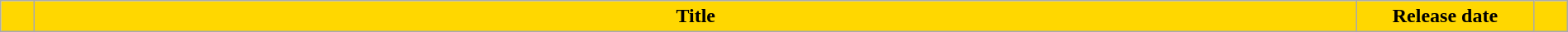<table class=wikitable style="width:100%; background:#FFFFFF">
<tr>
<th style="background:#FFD700; width:20px"></th>
<th style="background:#FFD700;">Title</th>
<th style="background:#FFD700; width:135px">Release date</th>
<th style="background:#FFD700; width:20px"><br>
</th>
</tr>
</table>
